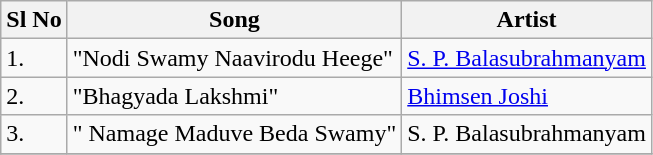<table class="wikitable">
<tr>
<th>Sl No</th>
<th>Song</th>
<th>Artist</th>
</tr>
<tr>
<td>1.</td>
<td>"Nodi Swamy Naavirodu Heege"</td>
<td><a href='#'>S. P. Balasubrahmanyam</a></td>
</tr>
<tr>
<td>2.</td>
<td>"Bhagyada Lakshmi"</td>
<td><a href='#'>Bhimsen Joshi</a></td>
</tr>
<tr>
<td>3.</td>
<td>" Namage Maduve Beda Swamy"</td>
<td>S. P. Balasubrahmanyam</td>
</tr>
<tr>
</tr>
</table>
